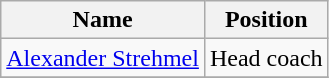<table class="wikitable">
<tr>
<th>Name</th>
<th>Position</th>
</tr>
<tr>
<td> <a href='#'>Alexander Strehmel</a></td>
<td>Head coach</td>
</tr>
<tr>
</tr>
</table>
